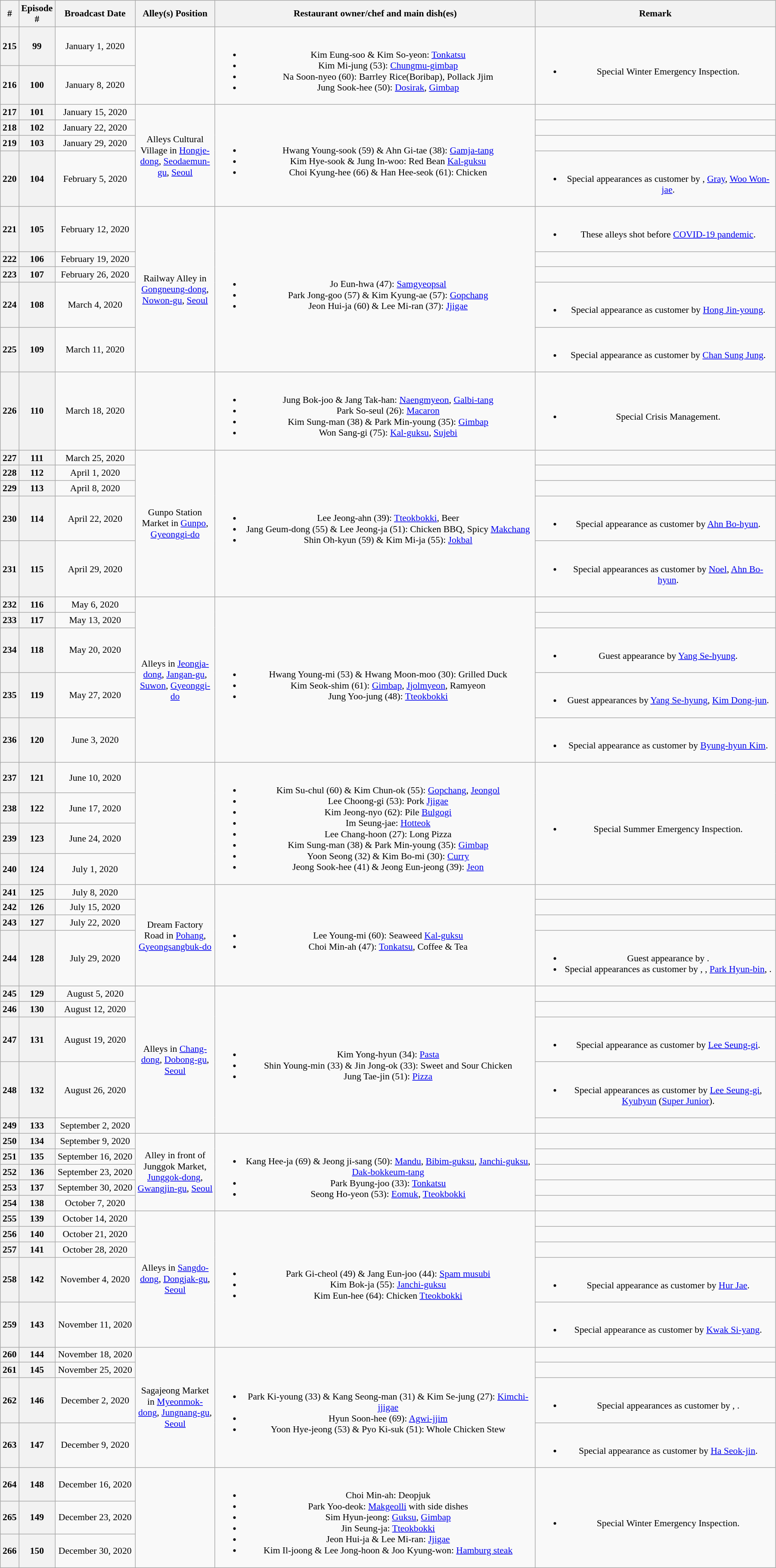<table class="wikitable" style="text-align:center; font-size:90%; width:95%;">
<tr>
<th width="1%">#</th>
<th width="1%">Episode #</th>
<th width="10%">Broadcast Date</th>
<th width="10%">Alley(s) Position</th>
<th width="40%">Restaurant owner/chef and main dish(es)</th>
<th width="30%">Remark</th>
</tr>
<tr>
<th>215</th>
<th>99</th>
<td>January 1, 2020</td>
<td rowspan=2></td>
<td rowspan="2"><br><ul><li>Kim Eung-soo & Kim So-yeon: <a href='#'>Tonkatsu</a></li><li>Kim Mi-jung (53): <a href='#'>Chungmu-gimbap</a></li><li>Na Soon-nyeo (60): Barrley Rice(Boribap), Pollack Jjim</li><li>Jung Sook-hee (50): <a href='#'>Dosirak</a>, <a href='#'>Gimbap</a></li></ul></td>
<td rowspan="2"><br><ul><li>Special Winter Emergency Inspection.</li></ul></td>
</tr>
<tr>
<th>216</th>
<th>100</th>
<td>January 8, 2020</td>
</tr>
<tr>
<th>217</th>
<th>101</th>
<td>January 15, 2020</td>
<td rowspan=4>Alleys Cultural Village in <a href='#'>Hongje-dong</a>, <a href='#'>Seodaemun-gu</a>, <a href='#'>Seoul</a></td>
<td rowspan="4"><br><ul><li>Hwang Young-sook (59) & Ahn Gi-tae (38): <a href='#'>Gamja-tang</a></li><li>Kim Hye-sook & Jung In-woo: Red Bean <a href='#'>Kal-guksu</a></li><li>Choi Kyung-hee (66) & Han Hee-seok (61): Chicken</li></ul></td>
<td></td>
</tr>
<tr>
<th>218</th>
<th>102</th>
<td>January 22, 2020</td>
<td></td>
</tr>
<tr>
<th>219</th>
<th>103</th>
<td>January 29, 2020</td>
<td></td>
</tr>
<tr>
<th>220</th>
<th>104</th>
<td>February 5, 2020</td>
<td><br><ul><li>Special appearances as customer by , <a href='#'>Gray</a>, <a href='#'>Woo Won-jae</a>.</li></ul></td>
</tr>
<tr>
<th>221</th>
<th>105</th>
<td>February 12, 2020</td>
<td rowspan=5>Railway Alley in <a href='#'>Gongneung-dong</a>, <a href='#'>Nowon-gu</a>, <a href='#'>Seoul</a></td>
<td rowspan="5"><br><ul><li>Jo Eun-hwa (47): <a href='#'>Samgyeopsal</a></li><li>Park Jong-goo (57) & Kim Kyung-ae (57): <a href='#'>Gopchang</a></li><li>Jeon Hui-ja (60) & Lee Mi-ran (37): <a href='#'>Jjigae</a></li></ul></td>
<td><br><ul><li>These alleys shot before <a href='#'>COVID-19 pandemic</a>.</li></ul></td>
</tr>
<tr>
<th>222</th>
<th>106</th>
<td>February 19, 2020</td>
<td></td>
</tr>
<tr>
<th>223</th>
<th>107</th>
<td>February 26, 2020</td>
<td></td>
</tr>
<tr>
<th>224</th>
<th>108</th>
<td>March 4, 2020</td>
<td><br><ul><li>Special appearance as customer by <a href='#'>Hong Jin-young</a>.</li></ul></td>
</tr>
<tr>
<th>225</th>
<th>109</th>
<td>March 11, 2020</td>
<td><br><ul><li>Special appearance as customer by <a href='#'>Chan Sung Jung</a>.</li></ul></td>
</tr>
<tr>
<th>226</th>
<th>110</th>
<td>March 18, 2020</td>
<td></td>
<td><br><ul><li>Jung Bok-joo & Jang Tak-han: <a href='#'>Naengmyeon</a>, <a href='#'>Galbi-tang</a></li><li>Park So-seul (26): <a href='#'>Macaron</a></li><li>Kim Sung-man (38) & Park Min-young (35): <a href='#'>Gimbap</a></li><li>Won Sang-gi (75): <a href='#'>Kal-guksu</a>, <a href='#'>Sujebi</a></li></ul></td>
<td><br><ul><li>Special Crisis Management.</li></ul></td>
</tr>
<tr>
<th>227</th>
<th>111</th>
<td>March 25, 2020</td>
<td rowspan=5>Gunpo Station Market in <a href='#'>Gunpo</a>, <a href='#'>Gyeonggi-do</a></td>
<td rowspan="5"><br><ul><li>Lee Jeong-ahn (39): <a href='#'>Tteokbokki</a>, Beer</li><li>Jang Geum-dong (55) & Lee Jeong-ja (51): Chicken BBQ, Spicy <a href='#'>Makchang</a></li><li>Shin Oh-kyun (59) & Kim Mi-ja (55): <a href='#'>Jokbal</a></li></ul></td>
<td></td>
</tr>
<tr>
<th>228</th>
<th>112</th>
<td>April 1, 2020</td>
<td></td>
</tr>
<tr>
<th>229</th>
<th>113</th>
<td>April 8, 2020</td>
<td></td>
</tr>
<tr>
<th>230</th>
<th>114</th>
<td>April 22, 2020</td>
<td><br><ul><li>Special appearance as customer by <a href='#'>Ahn Bo-hyun</a>.</li></ul></td>
</tr>
<tr>
<th>231</th>
<th>115</th>
<td>April 29, 2020</td>
<td><br><ul><li>Special appearances as customer by <a href='#'>Noel</a>, <a href='#'>Ahn Bo-hyun</a>.</li></ul></td>
</tr>
<tr>
<th>232</th>
<th>116</th>
<td>May 6, 2020</td>
<td rowspan=5>Alleys in <a href='#'>Jeongja-dong</a>, <a href='#'>Jangan-gu</a>, <a href='#'>Suwon</a>, <a href='#'>Gyeonggi-do</a></td>
<td rowspan="5"><br><ul><li>Hwang Young-mi (53) & Hwang Moon-moo (30): Grilled Duck</li><li>Kim Seok-shim (61): <a href='#'>Gimbap</a>, <a href='#'>Jjolmyeon</a>, Ramyeon</li><li>Jung Yoo-jung (48): <a href='#'>Tteokbokki</a></li></ul></td>
<td></td>
</tr>
<tr>
<th>233</th>
<th>117</th>
<td>May 13, 2020</td>
<td></td>
</tr>
<tr>
<th>234</th>
<th>118</th>
<td>May 20, 2020</td>
<td><br><ul><li>Guest appearance by <a href='#'>Yang Se-hyung</a>.</li></ul></td>
</tr>
<tr>
<th>235</th>
<th>119</th>
<td>May 27, 2020</td>
<td><br><ul><li>Guest appearances by <a href='#'>Yang Se-hyung</a>, <a href='#'>Kim Dong-jun</a>.</li></ul></td>
</tr>
<tr>
<th rowspan="2">236</th>
<th rowspan="2">120</th>
<td rowspan="2">June 3, 2020</td>
<td><br><ul><li>Special appearance as customer by <a href='#'>Byung-hyun Kim</a>.</li></ul></td>
</tr>
<tr>
<td rowspan="5"></td>
<td rowspan="5"><br><ul><li>Kim Su-chul (60) & Kim Chun-ok (55): <a href='#'>Gopchang</a>, <a href='#'>Jeongol</a></li><li>Lee Choong-gi (53): Pork <a href='#'>Jjigae</a></li><li>Kim Jeong-nyo (62): Pile <a href='#'>Bulgogi</a></li><li>Im Seung-jae: <a href='#'>Hotteok</a></li><li>Lee Chang-hoon (27): Long Pizza</li><li>Kim Sung-man (38) & Park Min-young (35): <a href='#'>Gimbap</a></li><li>Yoon Seong (32) & Kim Bo-mi (30): <a href='#'>Curry</a></li><li>Jeong Sook-hee (41) & Jeong Eun-jeong (39): <a href='#'>Jeon</a></li></ul></td>
<td rowspan="5"><br><ul><li>Special Summer Emergency Inspection.</li></ul></td>
</tr>
<tr>
<th>237</th>
<th>121</th>
<td>June 10, 2020</td>
</tr>
<tr>
<th>238</th>
<th>122</th>
<td>June 17, 2020</td>
</tr>
<tr>
<th>239</th>
<th>123</th>
<td>June 24, 2020</td>
</tr>
<tr>
<th>240</th>
<th>124</th>
<td>July 1, 2020</td>
</tr>
<tr>
<th>241</th>
<th>125</th>
<td>July 8, 2020</td>
<td rowspan=4>Dream Factory Road in <a href='#'>Pohang</a>, <a href='#'>Gyeongsangbuk-do</a></td>
<td rowspan="4"><br><ul><li>Lee Young-mi (60): Seaweed <a href='#'>Kal-guksu</a></li><li>Choi Min-ah (47): <a href='#'>Tonkatsu</a>, Coffee & Tea</li></ul></td>
<td></td>
</tr>
<tr>
<th>242</th>
<th>126</th>
<td>July 15, 2020</td>
<td></td>
</tr>
<tr>
<th>243</th>
<th>127</th>
<td>July 22, 2020</td>
<td></td>
</tr>
<tr>
<th>244</th>
<th>128</th>
<td>July 29, 2020</td>
<td><br><ul><li>Guest appearance by .</li><li>Special appearances as customer by , , <a href='#'>Park Hyun-bin</a>, .</li></ul></td>
</tr>
<tr>
<th>245</th>
<th>129</th>
<td>August 5, 2020</td>
<td rowspan=5>Alleys in <a href='#'>Chang-dong</a>, <a href='#'>Dobong-gu</a>, <a href='#'>Seoul</a></td>
<td rowspan="5"><br><ul><li>Kim Yong-hyun (34): <a href='#'>Pasta</a></li><li>Shin Young-min (33) & Jin Jong-ok (33): Sweet and Sour Chicken</li><li>Jung Tae-jin (51): <a href='#'>Pizza</a></li></ul></td>
<td></td>
</tr>
<tr>
<th>246</th>
<th>130</th>
<td>August 12, 2020</td>
<td></td>
</tr>
<tr>
<th>247</th>
<th>131</th>
<td>August 19, 2020</td>
<td><br><ul><li>Special appearance as customer by <a href='#'>Lee Seung-gi</a>.</li></ul></td>
</tr>
<tr>
<th>248</th>
<th>132</th>
<td>August 26, 2020</td>
<td><br><ul><li>Special appearances as customer by <a href='#'>Lee Seung-gi</a>, <a href='#'>Kyuhyun</a> (<a href='#'>Super Junior</a>).</li></ul></td>
</tr>
<tr>
<th>249</th>
<th>133</th>
<td>September 2, 2020</td>
<td></td>
</tr>
<tr>
<th>250</th>
<th>134</th>
<td>September 9, 2020</td>
<td rowspan=5>Alley in front of Junggok Market, <a href='#'>Junggok-dong</a>, <a href='#'>Gwangjin-gu</a>, <a href='#'>Seoul</a></td>
<td rowspan="5"><br><ul><li>Kang Hee-ja (69) & Jeong ji-sang (50): <a href='#'>Mandu</a>, <a href='#'>Bibim-guksu</a>, <a href='#'>Janchi-guksu</a>, <a href='#'>Dak-bokkeum-tang</a></li><li>Park Byung-joo (33): <a href='#'>Tonkatsu</a></li><li>Seong Ho-yeon (53): <a href='#'>Eomuk</a>, <a href='#'>Tteokbokki</a></li></ul></td>
<td></td>
</tr>
<tr>
<th>251</th>
<th>135</th>
<td>September 16, 2020</td>
<td></td>
</tr>
<tr>
<th>252</th>
<th>136</th>
<td>September 23, 2020</td>
<td></td>
</tr>
<tr>
<th>253</th>
<th>137</th>
<td>September 30, 2020</td>
<td></td>
</tr>
<tr>
<th>254</th>
<th>138</th>
<td>October 7, 2020</td>
<td></td>
</tr>
<tr>
<th>255</th>
<th>139</th>
<td>October 14, 2020</td>
<td rowspan=5>Alleys in <a href='#'>Sangdo-dong</a>, <a href='#'>Dongjak-gu</a>, <a href='#'>Seoul</a></td>
<td rowspan="5"><br><ul><li>Park Gi-cheol (49) & Jang Eun-joo (44): <a href='#'>Spam musubi</a></li><li>Kim Bok-ja (55): <a href='#'>Janchi-guksu</a></li><li>Kim Eun-hee (64): Chicken <a href='#'>Tteokbokki</a></li></ul></td>
<td></td>
</tr>
<tr>
<th>256</th>
<th>140</th>
<td>October 21, 2020</td>
<td></td>
</tr>
<tr>
<th>257</th>
<th>141</th>
<td>October 28, 2020</td>
<td></td>
</tr>
<tr>
<th>258</th>
<th>142</th>
<td>November 4, 2020</td>
<td><br><ul><li>Special appearance as customer by <a href='#'>Hur Jae</a>.</li></ul></td>
</tr>
<tr>
<th>259</th>
<th>143</th>
<td>November 11, 2020</td>
<td><br><ul><li>Special appearance as customer by <a href='#'>Kwak Si-yang</a>.</li></ul></td>
</tr>
<tr>
<th>260</th>
<th>144</th>
<td>November 18, 2020</td>
<td rowspan=4>Sagajeong Market in <a href='#'>Myeonmok-dong</a>, <a href='#'>Jungnang-gu</a>, <a href='#'>Seoul</a></td>
<td rowspan="4"><br><ul><li>Park Ki-young (33) & Kang Seong-man (31) & Kim Se-jung (27): <a href='#'>Kimchi-jjigae</a></li><li>Hyun Soon-hee (69): <a href='#'>Agwi-jjim</a></li><li>Yoon Hye-jeong (53) & Pyo Ki-suk (51): Whole Chicken Stew</li></ul></td>
<td></td>
</tr>
<tr>
<th>261</th>
<th>145</th>
<td>November 25, 2020</td>
<td></td>
</tr>
<tr>
<th>262</th>
<th>146</th>
<td>December 2, 2020</td>
<td><br><ul><li>Special appearances as customer by , .</li></ul></td>
</tr>
<tr>
<th>263</th>
<th>147</th>
<td>December 9, 2020</td>
<td><br><ul><li>Special appearance as customer by <a href='#'>Ha Seok-jin</a>.</li></ul></td>
</tr>
<tr>
<th>264</th>
<th>148</th>
<td>December 16, 2020</td>
<td rowspan=3></td>
<td rowspan="3"><br><ul><li>Choi Min-ah: Deopjuk</li><li>Park Yoo-deok: <a href='#'>Makgeolli</a> with side dishes</li><li>Sim Hyun-jeong: <a href='#'>Guksu</a>, <a href='#'>Gimbap</a></li><li>Jin Seung-ja: <a href='#'>Tteokbokki</a></li><li>Jeon Hui-ja & Lee Mi-ran: <a href='#'>Jjigae</a></li><li>Kim Il-joong & Lee Jong-hoon & Joo Kyung-won: <a href='#'>Hamburg steak</a></li></ul></td>
<td rowspan="3"><br><ul><li>Special Winter Emergency Inspection.</li></ul></td>
</tr>
<tr>
<th>265</th>
<th>149</th>
<td>December 23, 2020</td>
</tr>
<tr>
<th>266</th>
<th>150</th>
<td>December 30, 2020</td>
</tr>
</table>
